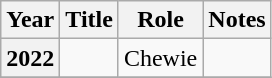<table class="wikitable plainrowheaders">
<tr>
<th scope="col">Year</th>
<th scope="col">Title</th>
<th scope="col">Role</th>
<th scope="col">Notes</th>
</tr>
<tr>
<th scope="row">2022</th>
<td></td>
<td>Chewie</td>
<td></td>
</tr>
<tr>
</tr>
</table>
